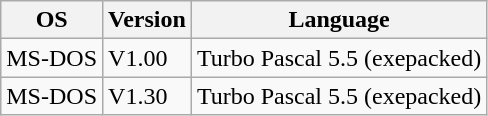<table class="wikitable">
<tr>
<th>OS</th>
<th>Version</th>
<th>Language</th>
</tr>
<tr>
<td>MS-DOS</td>
<td>V1.00</td>
<td>Turbo Pascal 5.5 (exepacked)</td>
</tr>
<tr>
<td>MS-DOS</td>
<td>V1.30</td>
<td>Turbo Pascal 5.5 (exepacked)</td>
</tr>
</table>
